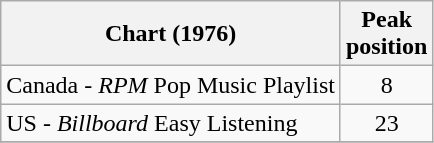<table class="wikitable">
<tr>
<th align="left">Chart (1976)</th>
<th style="text-align:center;">Peak<br>position</th>
</tr>
<tr>
<td align="left">Canada - <em>RPM</em> Pop Music Playlist</td>
<td style="text-align:center;">8</td>
</tr>
<tr>
<td align="left">US - <em>Billboard</em> Easy Listening</td>
<td style="text-align:center;">23</td>
</tr>
<tr>
</tr>
</table>
